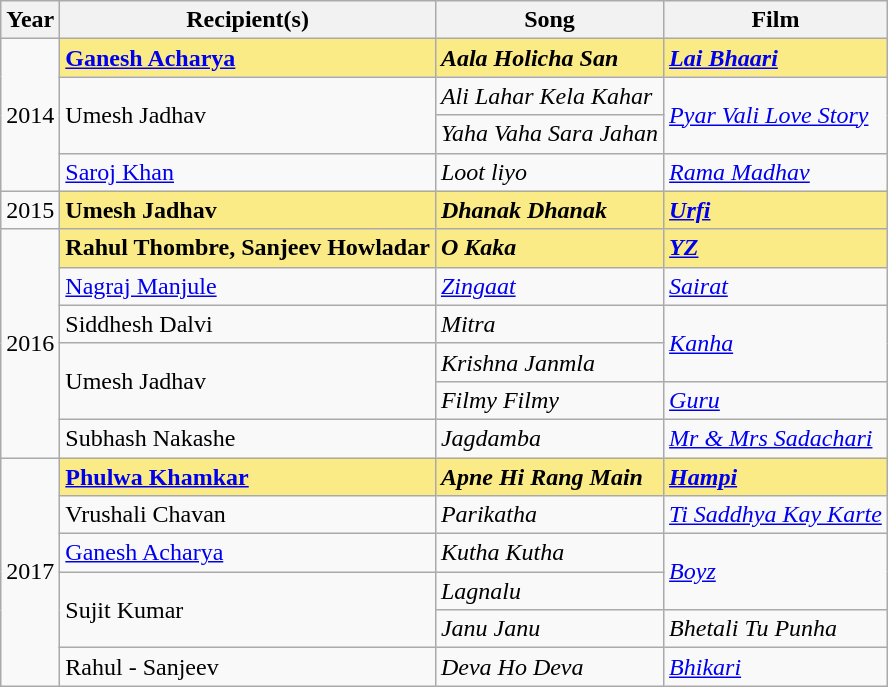<table class="wikitable">
<tr>
<th>Year</th>
<th>Recipient(s)</th>
<th>Song</th>
<th>Film</th>
</tr>
<tr>
<td rowspan="4">2014</td>
<td style="background:#FAEB86;"><strong><a href='#'>Ganesh Acharya</a></strong></td>
<td style="background:#FAEB86;"><strong><em>Aala Holicha San</em></strong></td>
<td style="background:#FAEB86;"><strong><em><a href='#'>Lai Bhaari</a></em></strong></td>
</tr>
<tr>
<td rowspan="2">Umesh Jadhav</td>
<td><em>Ali Lahar Kela Kahar</em></td>
<td rowspan="2"><em><a href='#'>Pyar Vali Love Story</a></em></td>
</tr>
<tr>
<td><em>Yaha Vaha Sara Jahan</em></td>
</tr>
<tr>
<td><a href='#'>Saroj Khan</a></td>
<td><em>Loot liyo</em></td>
<td><em><a href='#'>Rama Madhav</a></em></td>
</tr>
<tr>
<td>2015</td>
<td style="background:#FAEB86;"><strong>Umesh Jadhav</strong></td>
<td style="background:#FAEB86;"><strong><em>Dhanak Dhanak</em></strong></td>
<td style="background:#FAEB86;"><strong><em><a href='#'>Urfi</a></em></strong></td>
</tr>
<tr>
<td rowspan="6">2016</td>
<td style="background:#FAEB86;"><strong>Rahul Thombre, Sanjeev Howladar</strong></td>
<td style="background:#FAEB86;"><strong><em>O Kaka</em></strong></td>
<td style="background:#FAEB86;"><em><a href='#'><strong>YZ</strong></a></em></td>
</tr>
<tr>
<td><a href='#'>Nagraj Manjule</a></td>
<td><em><a href='#'>Zingaat</a></em></td>
<td><em><a href='#'>Sairat</a></em></td>
</tr>
<tr>
<td>Siddhesh Dalvi</td>
<td><em>Mitra</em></td>
<td rowspan="2"><em><a href='#'>Kanha</a></em></td>
</tr>
<tr>
<td rowspan="2">Umesh Jadhav</td>
<td><em>Krishna Janmla</em></td>
</tr>
<tr>
<td><em>Filmy Filmy</em></td>
<td><em><a href='#'>Guru</a></em></td>
</tr>
<tr>
<td>Subhash Nakashe</td>
<td><em>Jagdamba</em></td>
<td><em><a href='#'>Mr & Mrs Sadachari</a></em></td>
</tr>
<tr>
<td rowspan="6">2017</td>
<td style="background:#FAEB86;"><strong><a href='#'>Phulwa Khamkar</a></strong></td>
<td style="background:#FAEB86;"><strong><em>Apne Hi Rang Main</em></strong></td>
<td style="background:#FAEB86;"><strong><em><a href='#'>Hampi</a></em></strong></td>
</tr>
<tr>
<td>Vrushali Chavan</td>
<td><em>Parikatha</em></td>
<td><em><a href='#'>Ti Saddhya Kay Karte</a></em></td>
</tr>
<tr>
<td><a href='#'>Ganesh Acharya</a></td>
<td><em>Kutha Kutha</em></td>
<td rowspan="2"><em><a href='#'>Boyz</a></em></td>
</tr>
<tr>
<td rowspan="2">Sujit Kumar</td>
<td><em>Lagnalu</em></td>
</tr>
<tr>
<td><em>Janu Janu</em></td>
<td><em>Bhetali Tu Punha</em></td>
</tr>
<tr>
<td>Rahul - Sanjeev</td>
<td><em>Deva Ho Deva</em></td>
<td><em><a href='#'>Bhikari</a></em></td>
</tr>
</table>
